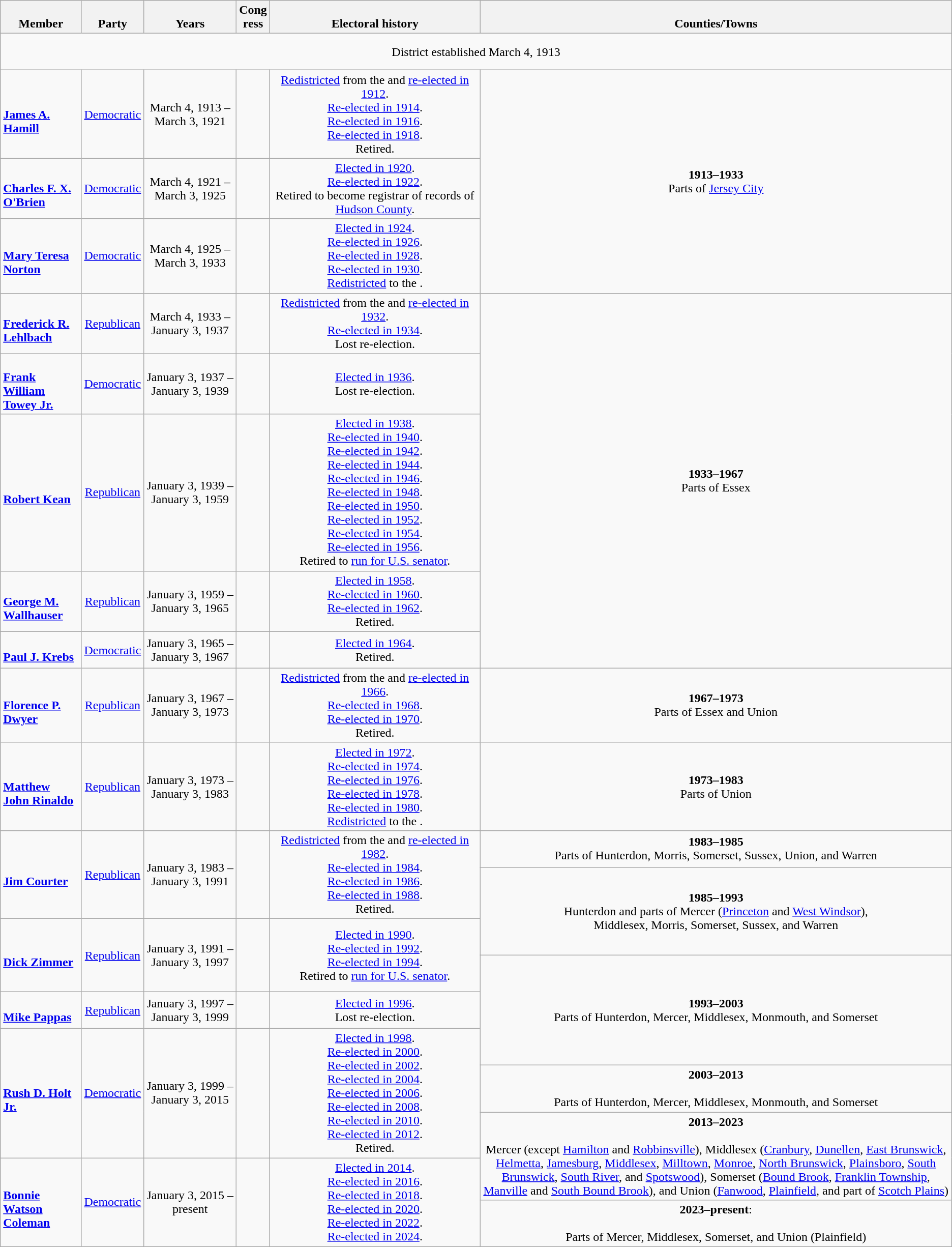<table class=wikitable style="text-align:center">
<tr valign=bottom>
<th>Member<br></th>
<th>Party</th>
<th>Years</th>
<th>Cong<br>ress</th>
<th style=min-width:15em>Electoral history</th>
<th>Counties/Towns</th>
</tr>
<tr style="height:3em">
<td colspan=6>District established March 4, 1913</td>
</tr>
<tr style="height:3em">
<td align=left><br><strong><a href='#'>James A. Hamill</a></strong><br></td>
<td><a href='#'>Democratic</a></td>
<td nowrap>March 4, 1913 –<br>March 3, 1921</td>
<td></td>
<td><a href='#'>Redistricted</a> from the  and <a href='#'>re-elected in 1912</a>.<br><a href='#'>Re-elected in 1914</a>.<br><a href='#'>Re-elected in 1916</a>.<br><a href='#'>Re-elected in 1918</a>.<br>Retired.</td>
<td rowspan=3><strong>1913–1933</strong><br>Parts of <a href='#'>Jersey City</a></td>
</tr>
<tr style="height:3em">
<td align=left><br><strong><a href='#'>Charles F. X. O'Brien</a></strong><br></td>
<td><a href='#'>Democratic</a></td>
<td nowrap>March 4, 1921 –<br>March 3, 1925</td>
<td></td>
<td><a href='#'>Elected in 1920</a>.<br><a href='#'>Re-elected in 1922</a>.<br>Retired to become registrar of records of <a href='#'>Hudson County</a>.</td>
</tr>
<tr style="height:3em">
<td align=left><br><strong><a href='#'>Mary Teresa Norton</a></strong><br></td>
<td><a href='#'>Democratic</a></td>
<td nowrap>March 4, 1925 –<br>March 3, 1933</td>
<td></td>
<td><a href='#'>Elected in 1924</a>.<br><a href='#'>Re-elected in 1926</a>.<br><a href='#'>Re-elected in 1928</a>.<br><a href='#'>Re-elected in 1930</a>.<br><a href='#'>Redistricted</a> to the .</td>
</tr>
<tr style="height:3em">
<td align=left><br><strong><a href='#'>Frederick R. Lehlbach</a></strong><br></td>
<td><a href='#'>Republican</a></td>
<td nowrap>March 4, 1933 –<br>January 3, 1937</td>
<td></td>
<td><a href='#'>Redistricted</a> from the  and <a href='#'>re-elected in 1932</a>.<br><a href='#'>Re-elected in 1934</a>.<br>Lost re-election.</td>
<td rowspan=5><strong>1933–1967</strong><br>Parts of Essex</td>
</tr>
<tr style="height:3em">
<td align=left><br><strong><a href='#'>Frank William Towey Jr.</a></strong><br></td>
<td><a href='#'>Democratic</a></td>
<td nowrap>January 3, 1937 –<br>January 3, 1939</td>
<td></td>
<td><a href='#'>Elected in 1936</a>.<br>Lost re-election.</td>
</tr>
<tr style="height:3em">
<td align=left><br><strong><a href='#'>Robert Kean</a></strong><br></td>
<td><a href='#'>Republican</a></td>
<td nowrap>January 3, 1939 –<br>January 3, 1959</td>
<td></td>
<td><a href='#'>Elected in 1938</a>.<br><a href='#'>Re-elected in 1940</a>.<br><a href='#'>Re-elected in 1942</a>.<br><a href='#'>Re-elected in 1944</a>.<br><a href='#'>Re-elected in 1946</a>.<br><a href='#'>Re-elected in 1948</a>.<br><a href='#'>Re-elected in 1950</a>.<br><a href='#'>Re-elected in 1952</a>.<br><a href='#'>Re-elected in 1954</a>.<br><a href='#'>Re-elected in 1956</a>.<br>Retired to <a href='#'>run for U.S. senator</a>.</td>
</tr>
<tr style="height:3em">
<td align=left><br><strong><a href='#'>George M. Wallhauser</a></strong><br></td>
<td><a href='#'>Republican</a></td>
<td nowrap>January 3, 1959 –<br>January 3, 1965</td>
<td></td>
<td><a href='#'>Elected in 1958</a>.<br><a href='#'>Re-elected in 1960</a>.<br><a href='#'>Re-elected in 1962</a>.<br>Retired.</td>
</tr>
<tr style="height:3em">
<td align=left><br><strong><a href='#'>Paul J. Krebs</a></strong><br></td>
<td><a href='#'>Democratic</a></td>
<td nowrap>January 3, 1965 –<br>January 3, 1967</td>
<td></td>
<td><a href='#'>Elected in 1964</a>.<br>Retired.</td>
</tr>
<tr style="height:3em">
<td align=left><br><strong><a href='#'>Florence P. Dwyer</a></strong><br></td>
<td><a href='#'>Republican</a></td>
<td nowrap>January 3, 1967 –<br>January 3, 1973</td>
<td></td>
<td><a href='#'>Redistricted</a> from the  and <a href='#'>re-elected in 1966</a>.<br><a href='#'>Re-elected in 1968</a>.<br><a href='#'>Re-elected in 1970</a>.<br>Retired.</td>
<td><strong>1967–1973</strong><br>Parts of Essex and Union</td>
</tr>
<tr style="height:3em">
<td align=left><br><strong><a href='#'>Matthew John Rinaldo</a></strong><br></td>
<td><a href='#'>Republican</a></td>
<td nowrap>January 3, 1973 –<br>January 3, 1983</td>
<td></td>
<td><a href='#'>Elected in 1972</a>.<br><a href='#'>Re-elected in 1974</a>.<br><a href='#'>Re-elected in 1976</a>.<br><a href='#'>Re-elected in 1978</a>.<br><a href='#'>Re-elected in 1980</a>.<br><a href='#'>Redistricted</a> to the .</td>
<td><strong>1973–1983</strong><br>Parts of Union</td>
</tr>
<tr style="height:3em">
<td rowspan=2 align=left><br><strong><a href='#'>Jim Courter</a></strong><br></td>
<td rowspan=2 ><a href='#'>Republican</a></td>
<td rowspan=2 nowrap>January 3, 1983 –<br>January 3, 1991</td>
<td rowspan=2></td>
<td rowspan=2><a href='#'>Redistricted</a> from the  and <a href='#'>re-elected in 1982</a>.<br><a href='#'>Re-elected in 1984</a>.<br><a href='#'>Re-elected in 1986</a>.<br><a href='#'>Re-elected in 1988</a>.<br>Retired.</td>
<td><strong>1983–1985</strong><br>Parts of Hunterdon, Morris, Somerset, Sussex, Union, and Warren</td>
</tr>
<tr style="height:3em">
<td rowspan=2><strong>1985–1993</strong><br>Hunterdon and parts of Mercer (<a href='#'>Princeton</a> and <a href='#'>West Windsor</a>),<br>Middlesex, Morris, Somerset, Sussex, and Warren</td>
</tr>
<tr style="height:3em">
<td rowspan=2 align=left><br><strong><a href='#'>Dick Zimmer</a></strong><br></td>
<td rowspan=2 ><a href='#'>Republican</a></td>
<td rowspan=2 nowrap>January 3, 1991 –<br>January 3, 1997</td>
<td rowspan=2></td>
<td rowspan=2><a href='#'>Elected in 1990</a>.<br><a href='#'>Re-elected in 1992</a>.<br><a href='#'>Re-elected in 1994</a>.<br>Retired to <a href='#'>run for U.S. senator</a>.</td>
</tr>
<tr style="height:3em">
<td rowspan=3><strong>1993–2003</strong><br>Parts of Hunterdon, Mercer, Middlesex, Monmouth, and Somerset</td>
</tr>
<tr style="height:3em">
<td align=left><br><strong><a href='#'>Mike Pappas</a></strong><br></td>
<td><a href='#'>Republican</a></td>
<td nowrap>January 3, 1997 –<br>January 3, 1999</td>
<td></td>
<td><a href='#'>Elected in 1996</a>.<br>Lost re-election.</td>
</tr>
<tr style="height:3em">
<td rowspan=3 align=left><br><strong><a href='#'>Rush D. Holt Jr.</a></strong><br></td>
<td rowspan=3 ><a href='#'>Democratic</a></td>
<td rowspan=3 nowrap>January 3, 1999 –<br>January 3, 2015</td>
<td rowspan=3></td>
<td rowspan=3><a href='#'>Elected in 1998</a>.<br><a href='#'>Re-elected in 2000</a>.<br><a href='#'>Re-elected in 2002</a>.<br><a href='#'>Re-elected in 2004</a>.<br><a href='#'>Re-elected in 2006</a>.<br><a href='#'>Re-elected in 2008</a>.<br><a href='#'>Re-elected in 2010</a>.<br><a href='#'>Re-elected in 2012</a>.<br>Retired.</td>
</tr>
<tr style="height:3em">
<td><strong>2003–2013</strong><br><br>Parts of Hunterdon, Mercer, Middlesex, Monmouth, and Somerset</td>
</tr>
<tr style="height:3em">
<td rowspan=2><strong>2013–2023</strong><br><br>Mercer (except <a href='#'>Hamilton</a> and <a href='#'>Robbinsville</a>), Middlesex (<a href='#'>Cranbury</a>, <a href='#'>Dunellen</a>, <a href='#'>East Brunswick</a>, <a href='#'>Helmetta</a>, <a href='#'>Jamesburg</a>, <a href='#'>Middlesex</a>, <a href='#'>Milltown</a>, <a href='#'>Monroe</a>, <a href='#'>North Brunswick</a>, <a href='#'>Plainsboro</a>, <a href='#'>South Brunswick</a>, <a href='#'>South River</a>, and <a href='#'>Spotswood</a>), Somerset (<a href='#'>Bound Brook</a>, <a href='#'>Franklin Township</a>, <a href='#'>Manville</a> and <a href='#'>South Bound Brook</a>), and Union (<a href='#'>Fanwood</a>, <a href='#'>Plainfield</a>, and part of <a href='#'>Scotch Plains</a>)</td>
</tr>
<tr style="height:3em">
<td rowspan=2 align=left><br><strong><a href='#'>Bonnie Watson Coleman</a></strong><br></td>
<td rowspan=2 ><a href='#'>Democratic</a></td>
<td rowspan=2 nowrap>January 3, 2015 –<br>present</td>
<td rowspan=2></td>
<td rowspan=2><a href='#'>Elected in 2014</a>.<br><a href='#'>Re-elected in 2016</a>.<br><a href='#'>Re-elected in 2018</a>.<br><a href='#'>Re-elected in 2020</a>.<br><a href='#'>Re-elected in 2022</a>.<br><a href='#'>Re-elected in 2024</a>.</td>
</tr>
<tr style="height:3em">
<td><strong>2023–present</strong>:<br><br>Parts of Mercer, Middlesex, Somerset, and Union (Plainfield)</td>
</tr>
</table>
